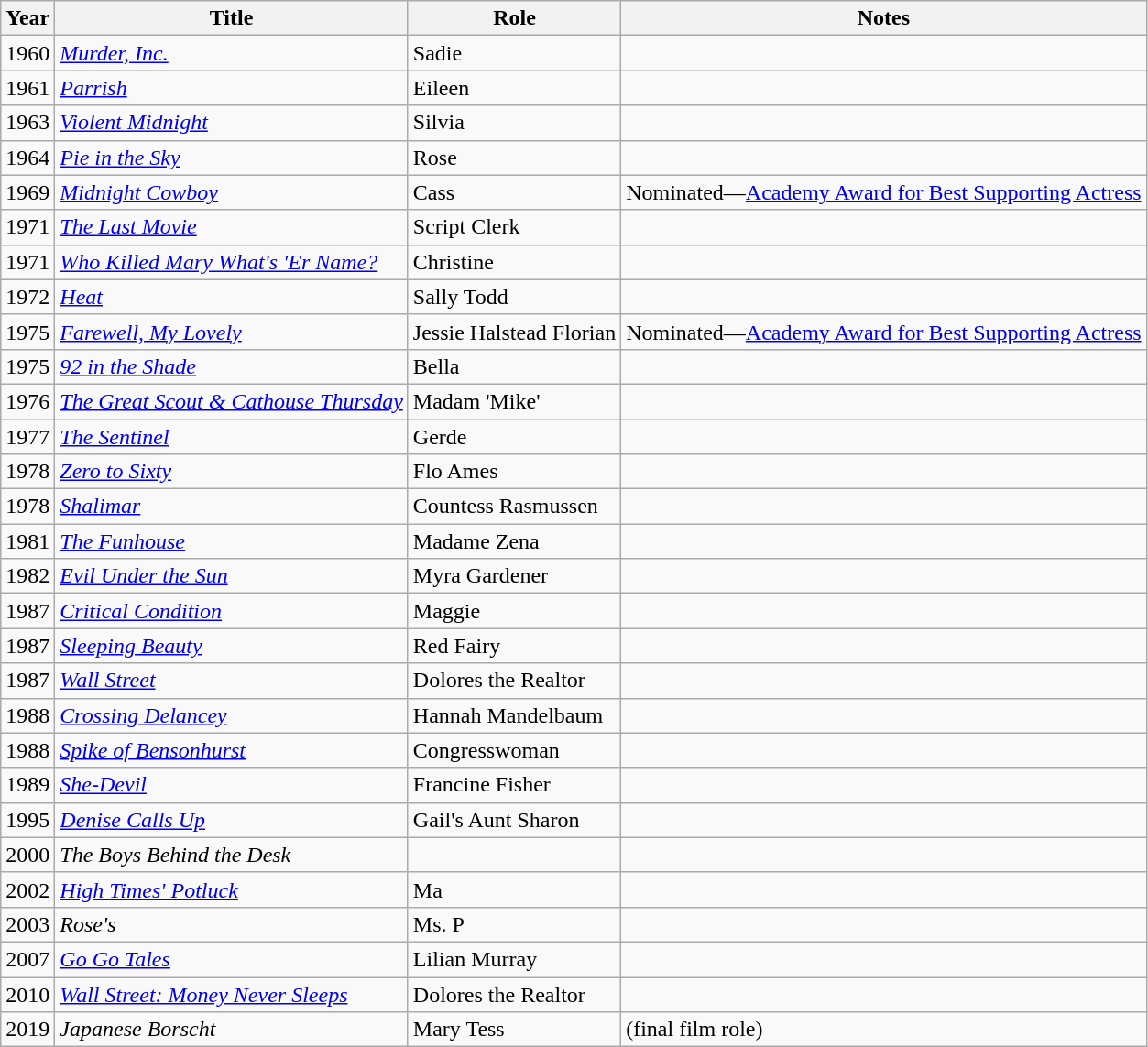<table class="wikitable sortable">
<tr>
<th>Year</th>
<th>Title</th>
<th>Role</th>
<th>Notes</th>
</tr>
<tr>
<td>1960</td>
<td><em><a href='#'>Murder, Inc.</a></em></td>
<td>Sadie</td>
<td></td>
</tr>
<tr>
<td>1961</td>
<td><em><a href='#'>Parrish</a></em></td>
<td>Eileen</td>
<td></td>
</tr>
<tr>
<td>1963</td>
<td><em><a href='#'>Violent Midnight</a></em></td>
<td>Silvia</td>
<td></td>
</tr>
<tr>
<td>1964</td>
<td><em><a href='#'>Pie in the Sky</a></em></td>
<td>Rose</td>
<td></td>
</tr>
<tr>
<td>1969</td>
<td><em><a href='#'>Midnight Cowboy</a></em></td>
<td>Cass</td>
<td>Nominated—<a href='#'>Academy Award for Best Supporting Actress</a></td>
</tr>
<tr>
<td>1971</td>
<td><em><a href='#'>The Last Movie</a></em></td>
<td>Script Clerk</td>
<td></td>
</tr>
<tr>
<td>1971</td>
<td><em><a href='#'>Who Killed Mary What's 'Er Name?</a></em></td>
<td>Christine</td>
<td></td>
</tr>
<tr>
<td>1972</td>
<td><em><a href='#'>Heat</a></em></td>
<td>Sally Todd</td>
<td></td>
</tr>
<tr>
<td>1975</td>
<td><em><a href='#'>Farewell, My Lovely</a></em></td>
<td>Jessie Halstead Florian</td>
<td>Nominated—<a href='#'>Academy Award for Best Supporting Actress</a></td>
</tr>
<tr>
<td>1975</td>
<td><em><a href='#'>92 in the Shade</a></em></td>
<td>Bella</td>
<td></td>
</tr>
<tr>
<td>1976</td>
<td><em><a href='#'>The Great Scout & Cathouse Thursday</a></em></td>
<td>Madam 'Mike'</td>
<td></td>
</tr>
<tr>
<td>1977</td>
<td><em><a href='#'>The Sentinel</a></em></td>
<td>Gerde</td>
<td></td>
</tr>
<tr>
<td>1978</td>
<td><em><a href='#'>Zero to Sixty</a></em></td>
<td>Flo Ames</td>
<td></td>
</tr>
<tr>
<td>1978</td>
<td><em><a href='#'>Shalimar</a></em></td>
<td>Countess Rasmussen</td>
<td></td>
</tr>
<tr>
<td>1981</td>
<td><em><a href='#'>The Funhouse</a></em></td>
<td>Madame Zena</td>
<td></td>
</tr>
<tr>
<td>1982</td>
<td><em><a href='#'>Evil Under the Sun</a></em></td>
<td>Myra Gardener</td>
<td></td>
</tr>
<tr>
<td>1987</td>
<td><em><a href='#'>Critical Condition</a></em></td>
<td>Maggie</td>
<td></td>
</tr>
<tr>
<td>1987</td>
<td><em><a href='#'>Sleeping Beauty</a></em></td>
<td>Red Fairy</td>
<td></td>
</tr>
<tr>
<td>1987</td>
<td><em><a href='#'>Wall Street</a></em></td>
<td>Dolores the Realtor</td>
<td></td>
</tr>
<tr>
<td>1988</td>
<td><em><a href='#'>Crossing Delancey</a></em></td>
<td>Hannah Mandelbaum</td>
<td></td>
</tr>
<tr>
<td>1988</td>
<td><em><a href='#'>Spike of Bensonhurst</a></em></td>
<td>Congresswoman</td>
<td></td>
</tr>
<tr>
<td>1989</td>
<td><em><a href='#'>She-Devil</a></em></td>
<td>Francine Fisher</td>
<td></td>
</tr>
<tr>
<td>1995</td>
<td><em><a href='#'>Denise Calls Up</a></em></td>
<td>Gail's Aunt Sharon</td>
<td></td>
</tr>
<tr>
<td>2000</td>
<td><em>The Boys Behind the Desk</em></td>
<td></td>
<td></td>
</tr>
<tr>
<td>2002</td>
<td><em><a href='#'>High Times' Potluck</a></em></td>
<td>Ma</td>
<td></td>
</tr>
<tr>
<td>2003</td>
<td><em>Rose's</em></td>
<td>Ms. P</td>
<td></td>
</tr>
<tr>
<td>2007</td>
<td><em><a href='#'>Go Go Tales</a></em></td>
<td>Lilian Murray</td>
<td></td>
</tr>
<tr>
<td>2010</td>
<td><em><a href='#'>Wall Street: Money Never Sleeps</a></em></td>
<td>Dolores the Realtor</td>
<td></td>
</tr>
<tr>
<td>2019</td>
<td><em>Japanese Borscht</em></td>
<td>Mary Tess</td>
<td>(final film role)</td>
</tr>
</table>
